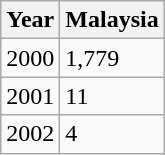<table class="wikitable">
<tr>
<th>Year</th>
<th>Malaysia</th>
</tr>
<tr>
<td>2000</td>
<td>1,779</td>
</tr>
<tr>
<td>2001</td>
<td>11</td>
</tr>
<tr>
<td>2002</td>
<td>4</td>
</tr>
</table>
